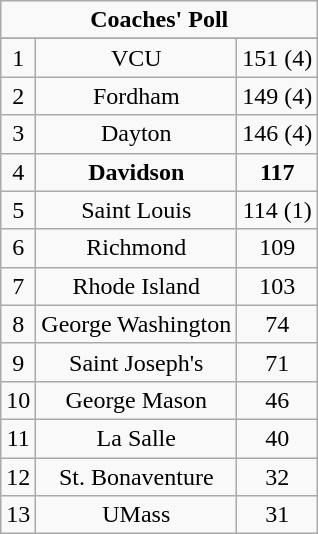<table class="wikitable" style="display: inline-table;">
<tr>
<td align="center" Colspan="3"><strong>Coaches' Poll</strong></td>
</tr>
<tr align="center">
</tr>
<tr align="center">
<td>1</td>
<td>VCU</td>
<td>151 (4)</td>
</tr>
<tr align="center">
<td>2</td>
<td>Fordham</td>
<td>149 (4)</td>
</tr>
<tr align="center">
<td>3</td>
<td>Dayton</td>
<td>146 (4)</td>
</tr>
<tr align="center">
<td>4</td>
<td><strong>Davidson</strong></td>
<td><strong>117</strong></td>
</tr>
<tr align="center">
<td>5</td>
<td>Saint Louis</td>
<td>114 (1)</td>
</tr>
<tr align="center">
<td>6</td>
<td>Richmond</td>
<td>109</td>
</tr>
<tr align="center">
<td>7</td>
<td>Rhode Island</td>
<td>103</td>
</tr>
<tr align="center">
<td>8</td>
<td>George Washington</td>
<td>74</td>
</tr>
<tr align="center">
<td>9</td>
<td>Saint Joseph's</td>
<td>71</td>
</tr>
<tr align="center">
<td>10</td>
<td>George Mason</td>
<td>46</td>
</tr>
<tr align="center">
<td>11</td>
<td>La Salle</td>
<td>40</td>
</tr>
<tr align="center">
<td>12</td>
<td>St. Bonaventure</td>
<td>32</td>
</tr>
<tr align="center">
<td>13</td>
<td>UMass</td>
<td>31</td>
</tr>
</table>
